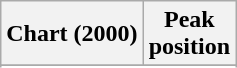<table class="wikitable sortable plainrowheaders">
<tr>
<th>Chart (2000)</th>
<th>Peak<br>position</th>
</tr>
<tr>
</tr>
<tr>
</tr>
</table>
